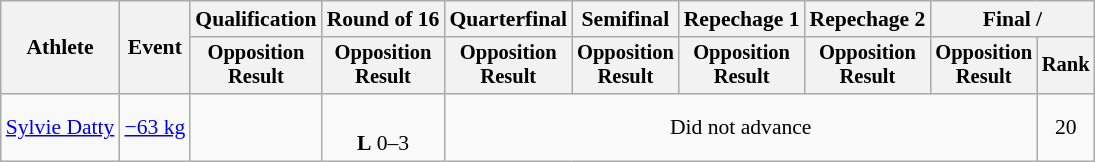<table class="wikitable" border="1" style="font-size:90%">
<tr>
<th rowspan=2>Athlete</th>
<th rowspan=2>Event</th>
<th>Qualification</th>
<th>Round of 16</th>
<th>Quarterfinal</th>
<th>Semifinal</th>
<th>Repechage 1</th>
<th>Repechage 2</th>
<th colspan=2>Final / </th>
</tr>
<tr style="font-size: 95%">
<th>Opposition<br>Result</th>
<th>Opposition<br>Result</th>
<th>Opposition<br>Result</th>
<th>Opposition<br>Result</th>
<th>Opposition<br>Result</th>
<th>Opposition<br>Result</th>
<th>Opposition<br>Result</th>
<th>Rank</th>
</tr>
<tr align=center>
<td align=left><a href='#'>Sylvie Datty</a></td>
<td align=left><a href='#'>−63 kg</a></td>
<td></td>
<td><br><strong>L</strong> 0–3 <sup></sup></td>
<td colspan=5>Did not advance</td>
<td>20</td>
</tr>
</table>
